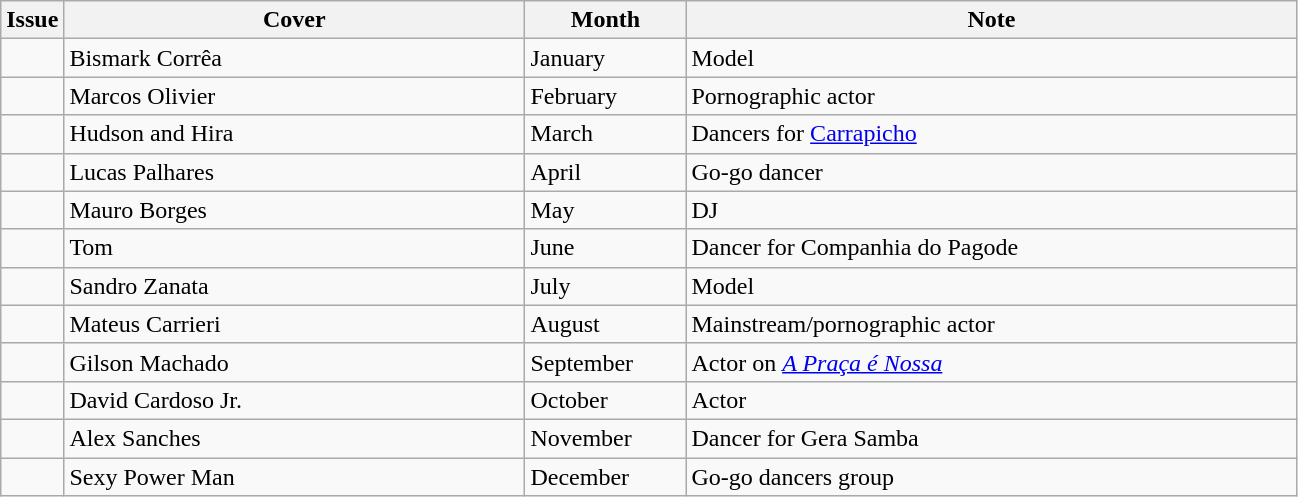<table class=wikitable>
<tr>
<th width="10">Issue</th>
<th width="300">Cover</th>
<th width="100">Month</th>
<th width="400">Note</th>
</tr>
<tr>
<td></td>
<td>Bismark Corrêa</td>
<td>January</td>
<td>Model</td>
</tr>
<tr>
<td></td>
<td>Marcos Olivier</td>
<td>February</td>
<td>Pornographic actor</td>
</tr>
<tr>
<td></td>
<td>Hudson and Hira</td>
<td>March</td>
<td>Dancers for <a href='#'>Carrapicho</a></td>
</tr>
<tr>
<td></td>
<td>Lucas Palhares</td>
<td>April</td>
<td>Go-go dancer</td>
</tr>
<tr>
<td></td>
<td>Mauro Borges</td>
<td>May</td>
<td>DJ</td>
</tr>
<tr>
<td></td>
<td>Tom</td>
<td>June</td>
<td>Dancer for Companhia do Pagode</td>
</tr>
<tr>
<td></td>
<td>Sandro Zanata</td>
<td>July</td>
<td>Model</td>
</tr>
<tr>
<td></td>
<td>Mateus Carrieri</td>
<td>August</td>
<td>Mainstream/pornographic actor</td>
</tr>
<tr>
<td></td>
<td>Gilson Machado</td>
<td>September</td>
<td>Actor on <em><a href='#'>A Praça é Nossa</a></em></td>
</tr>
<tr>
<td></td>
<td>David Cardoso Jr.</td>
<td>October</td>
<td>Actor</td>
</tr>
<tr>
<td></td>
<td>Alex Sanches</td>
<td>November</td>
<td>Dancer for Gera Samba</td>
</tr>
<tr>
<td></td>
<td>Sexy Power Man</td>
<td>December</td>
<td>Go-go dancers group</td>
</tr>
</table>
